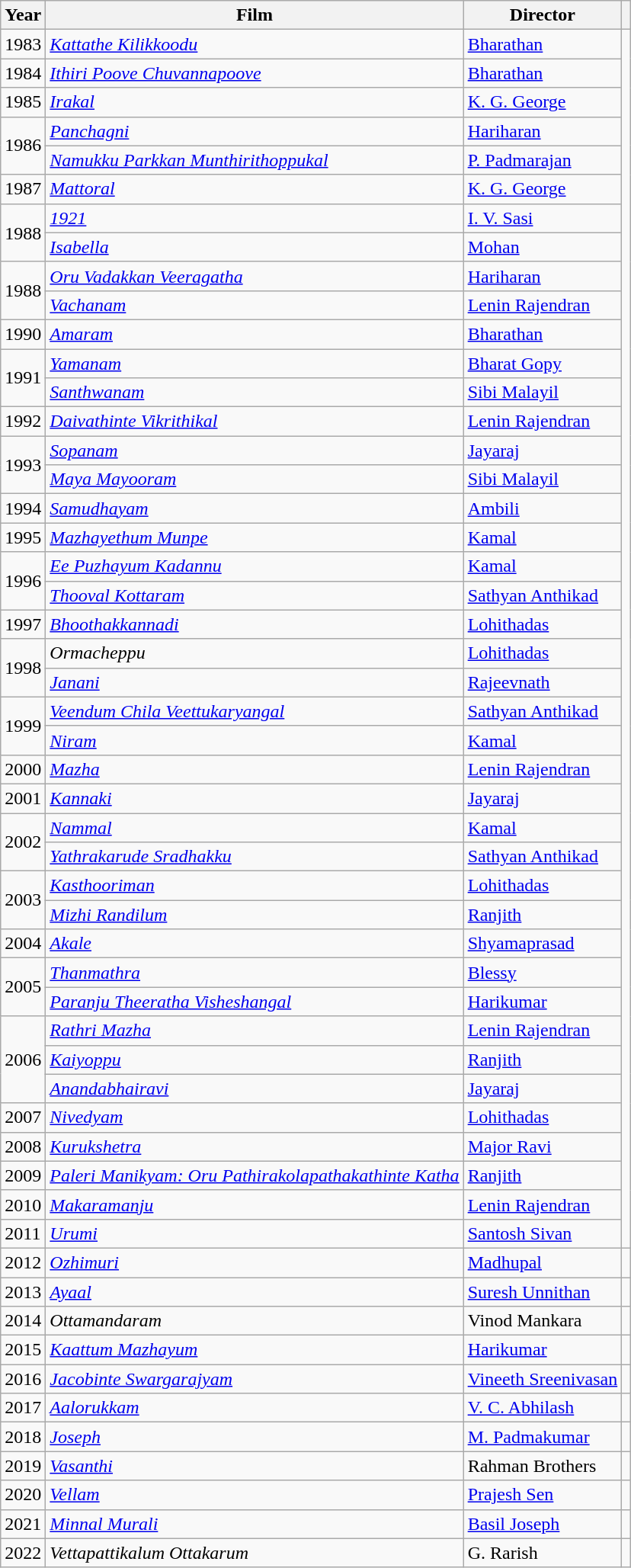<table class="wikitable">
<tr>
<th>Year</th>
<th>Film</th>
<th>Director</th>
<th></th>
</tr>
<tr>
<td>1983</td>
<td><em><a href='#'>Kattathe Kilikkoodu</a></em></td>
<td><a href='#'>Bharathan</a></td>
<td rowspan=42></td>
</tr>
<tr>
<td>1984</td>
<td><em><a href='#'>Ithiri Poove Chuvannapoove</a></em></td>
<td><a href='#'>Bharathan</a></td>
</tr>
<tr>
<td>1985</td>
<td><em><a href='#'>Irakal</a></em></td>
<td><a href='#'>K. G. George</a></td>
</tr>
<tr>
<td rowspan=2>1986</td>
<td><em><a href='#'>Panchagni</a></em></td>
<td><a href='#'>Hariharan</a></td>
</tr>
<tr>
<td><em><a href='#'>Namukku Parkkan Munthirithoppukal</a></em></td>
<td><a href='#'>P. Padmarajan</a></td>
</tr>
<tr>
<td>1987</td>
<td><em><a href='#'>Mattoral</a></em></td>
<td><a href='#'>K. G. George</a></td>
</tr>
<tr>
<td rowspan=2>1988</td>
<td><em><a href='#'>1921</a></em></td>
<td><a href='#'>I. V. Sasi</a></td>
</tr>
<tr>
<td><em><a href='#'>Isabella</a></em></td>
<td><a href='#'>Mohan</a></td>
</tr>
<tr>
<td rowspan=2>1988</td>
<td><em><a href='#'>Oru Vadakkan Veeragatha</a></em></td>
<td><a href='#'>Hariharan</a></td>
</tr>
<tr>
<td><em><a href='#'>Vachanam</a></em></td>
<td><a href='#'>Lenin Rajendran</a></td>
</tr>
<tr>
<td>1990</td>
<td><em><a href='#'>Amaram</a></em></td>
<td><a href='#'>Bharathan</a></td>
</tr>
<tr>
<td rowspan=2>1991</td>
<td><em><a href='#'>Yamanam</a></em></td>
<td><a href='#'>Bharat Gopy</a></td>
</tr>
<tr>
<td><em><a href='#'>Santhwanam</a></em></td>
<td><a href='#'>Sibi Malayil</a></td>
</tr>
<tr>
<td>1992</td>
<td><em><a href='#'>Daivathinte Vikrithikal</a></em></td>
<td><a href='#'>Lenin Rajendran</a></td>
</tr>
<tr>
<td rowspan=2>1993</td>
<td><em><a href='#'>Sopanam</a></em></td>
<td><a href='#'>Jayaraj</a></td>
</tr>
<tr>
<td><em><a href='#'>Maya Mayooram</a></em></td>
<td><a href='#'>Sibi Malayil</a></td>
</tr>
<tr>
<td>1994</td>
<td><em><a href='#'>Samudhayam</a></em></td>
<td><a href='#'>Ambili</a></td>
</tr>
<tr>
<td>1995</td>
<td><em><a href='#'>Mazhayethum Munpe</a></em></td>
<td><a href='#'>Kamal</a></td>
</tr>
<tr>
<td rowspan=2>1996</td>
<td><em><a href='#'>Ee Puzhayum Kadannu</a></em></td>
<td><a href='#'>Kamal</a></td>
</tr>
<tr>
<td><em><a href='#'>Thooval Kottaram</a></em></td>
<td><a href='#'>Sathyan Anthikad</a></td>
</tr>
<tr>
<td>1997</td>
<td><em><a href='#'>Bhoothakkannadi</a></em></td>
<td><a href='#'>Lohithadas</a></td>
</tr>
<tr>
<td rowspan=2>1998</td>
<td><em>Ormacheppu</em></td>
<td><a href='#'>Lohithadas</a></td>
</tr>
<tr>
<td><em><a href='#'>Janani</a></em></td>
<td><a href='#'>Rajeevnath</a></td>
</tr>
<tr>
<td rowspan=2>1999</td>
<td><em><a href='#'>Veendum Chila Veettukaryangal</a></em></td>
<td><a href='#'>Sathyan Anthikad</a></td>
</tr>
<tr>
<td><em><a href='#'>Niram</a></em></td>
<td><a href='#'>Kamal</a></td>
</tr>
<tr>
<td>2000</td>
<td><em><a href='#'>Mazha</a></em></td>
<td><a href='#'>Lenin Rajendran</a></td>
</tr>
<tr>
<td>2001</td>
<td><em><a href='#'>Kannaki</a></em></td>
<td><a href='#'>Jayaraj</a></td>
</tr>
<tr>
<td rowspan=2>2002</td>
<td><em><a href='#'>Nammal</a></em></td>
<td><a href='#'>Kamal</a></td>
</tr>
<tr>
<td><em><a href='#'>Yathrakarude Sradhakku</a></em></td>
<td><a href='#'>Sathyan Anthikad</a></td>
</tr>
<tr>
<td rowspan=2>2003</td>
<td><em><a href='#'>Kasthooriman</a></em></td>
<td><a href='#'>Lohithadas</a></td>
</tr>
<tr>
<td><em><a href='#'>Mizhi Randilum</a></em></td>
<td><a href='#'>Ranjith</a></td>
</tr>
<tr>
<td>2004</td>
<td><em><a href='#'>Akale</a></em></td>
<td><a href='#'>Shyamaprasad</a></td>
</tr>
<tr>
<td rowspan=2>2005</td>
<td><em><a href='#'>Thanmathra</a></em></td>
<td><a href='#'>Blessy</a></td>
</tr>
<tr>
<td><em><a href='#'>Paranju Theeratha Visheshangal</a></em></td>
<td><a href='#'>Harikumar</a></td>
</tr>
<tr>
<td rowspan=3>2006</td>
<td><em><a href='#'>Rathri Mazha</a></em></td>
<td><a href='#'>Lenin Rajendran</a></td>
</tr>
<tr>
<td><em><a href='#'>Kaiyoppu</a></em></td>
<td><a href='#'>Ranjith</a></td>
</tr>
<tr>
<td><em><a href='#'>Anandabhairavi</a></em></td>
<td><a href='#'>Jayaraj</a></td>
</tr>
<tr>
<td>2007</td>
<td><em><a href='#'>Nivedyam</a></em></td>
<td><a href='#'>Lohithadas</a></td>
</tr>
<tr>
<td>2008</td>
<td><em><a href='#'>Kurukshetra</a></em></td>
<td><a href='#'>Major Ravi</a></td>
</tr>
<tr>
<td>2009</td>
<td><em><a href='#'>Paleri Manikyam: Oru Pathirakolapathakathinte Katha</a></em></td>
<td><a href='#'>Ranjith</a></td>
</tr>
<tr>
<td>2010</td>
<td><em><a href='#'>Makaramanju</a></em></td>
<td><a href='#'>Lenin Rajendran</a></td>
</tr>
<tr>
<td>2011</td>
<td><em><a href='#'>Urumi</a></em></td>
<td><a href='#'>Santosh Sivan</a></td>
</tr>
<tr>
<td>2012</td>
<td><em><a href='#'>Ozhimuri</a></em></td>
<td><a href='#'>Madhupal</a></td>
<td></td>
</tr>
<tr>
<td>2013</td>
<td><em><a href='#'>Ayaal</a></em></td>
<td><a href='#'>Suresh Unnithan</a></td>
<td></td>
</tr>
<tr>
<td>2014</td>
<td><em>Ottamandaram</em></td>
<td>Vinod Mankara</td>
<td></td>
</tr>
<tr>
<td>2015</td>
<td><em><a href='#'>Kaattum Mazhayum</a></em></td>
<td><a href='#'>Harikumar</a></td>
<td></td>
</tr>
<tr>
<td>2016</td>
<td><em><a href='#'>Jacobinte Swargarajyam</a></em></td>
<td><a href='#'>Vineeth Sreenivasan</a></td>
<td></td>
</tr>
<tr>
<td>2017</td>
<td><em><a href='#'>Aalorukkam</a></em></td>
<td><a href='#'>V. C. Abhilash</a></td>
<td></td>
</tr>
<tr>
<td>2018</td>
<td><em><a href='#'>Joseph</a></em></td>
<td><a href='#'>M. Padmakumar</a></td>
<td></td>
</tr>
<tr>
<td>2019</td>
<td><em><a href='#'>Vasanthi</a></em></td>
<td>Rahman Brothers</td>
<td></td>
</tr>
<tr>
<td>2020</td>
<td><em><a href='#'>Vellam</a></em></td>
<td><a href='#'>Prajesh Sen</a></td>
<td></td>
</tr>
<tr>
<td>2021</td>
<td><em><a href='#'>Minnal Murali</a></em></td>
<td><a href='#'>Basil Joseph</a></td>
<td></td>
</tr>
<tr>
<td>2022</td>
<td><em>Vettapattikalum Ottakarum</em></td>
<td>G. Rarish</td>
<td></td>
</tr>
</table>
